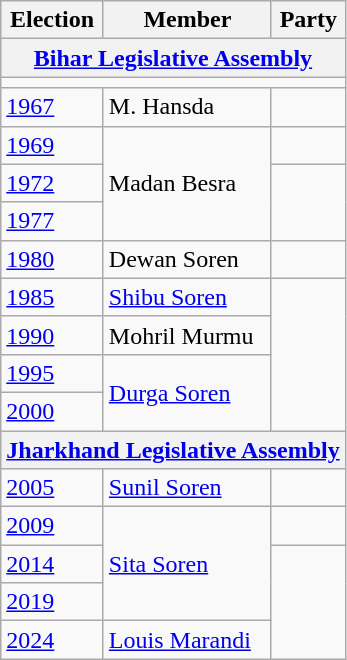<table class="wikitable sortable">
<tr>
<th>Election</th>
<th>Member</th>
<th colspan=2>Party</th>
</tr>
<tr>
<th colspan=4><a href='#'>Bihar Legislative Assembly</a></th>
</tr>
<tr>
<td colspan="4"></td>
</tr>
<tr>
<td><a href='#'>1967</a></td>
<td>M. Hansda</td>
<td></td>
</tr>
<tr>
<td><a href='#'>1969</a></td>
<td rowspan=3>Madan Besra</td>
<td></td>
</tr>
<tr>
<td><a href='#'>1972</a></td>
</tr>
<tr>
<td><a href='#'>1977</a></td>
</tr>
<tr>
<td><a href='#'>1980</a></td>
<td>Dewan Soren</td>
<td></td>
</tr>
<tr>
<td><a href='#'>1985</a></td>
<td><a href='#'>Shibu Soren</a></td>
</tr>
<tr>
<td><a href='#'>1990</a></td>
<td>Mohril Murmu</td>
</tr>
<tr>
<td><a href='#'>1995</a></td>
<td rowspan=2><a href='#'>Durga Soren</a></td>
</tr>
<tr>
<td><a href='#'>2000</a></td>
</tr>
<tr>
<th colspan=4><a href='#'>Jharkhand Legislative Assembly</a></th>
</tr>
<tr>
<td><a href='#'>2005</a></td>
<td><a href='#'>Sunil Soren</a></td>
<td></td>
</tr>
<tr>
<td><a href='#'>2009</a></td>
<td rowspan=3><a href='#'>Sita Soren</a></td>
<td></td>
</tr>
<tr>
<td><a href='#'>2014</a></td>
</tr>
<tr>
<td><a href='#'>2019</a></td>
</tr>
<tr>
<td><a href='#'>2024</a></td>
<td><a href='#'>Louis Marandi</a></td>
</tr>
</table>
